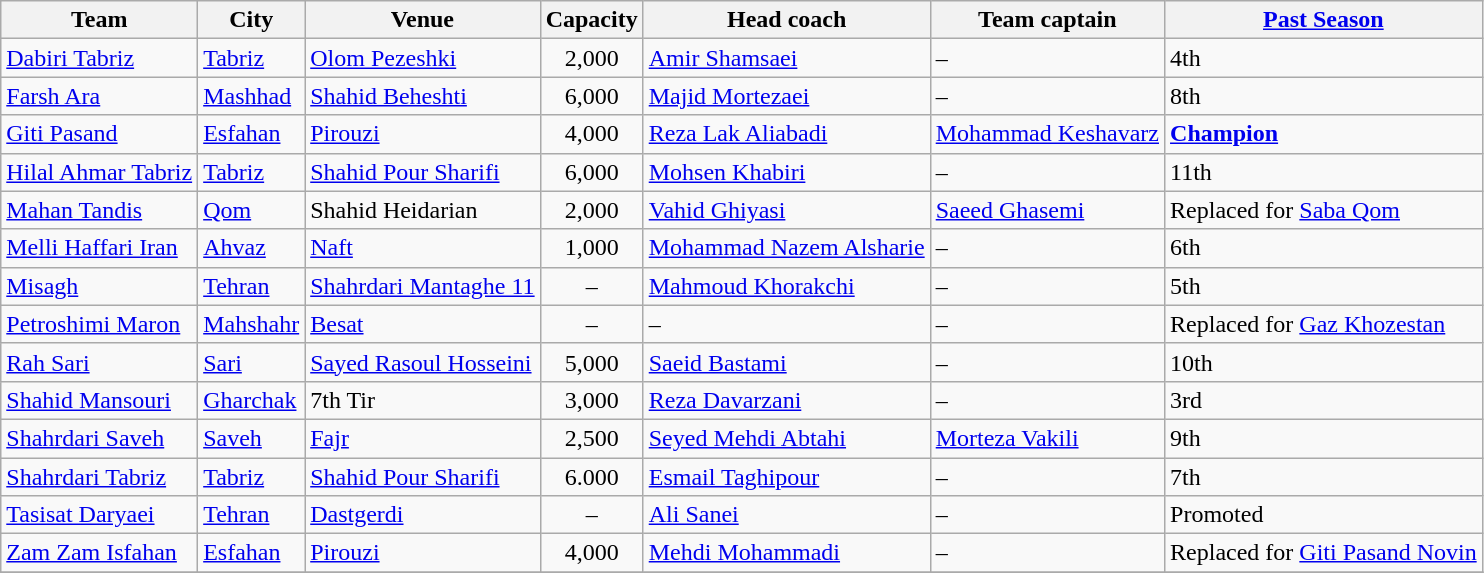<table class="wikitable sortable">
<tr>
<th>Team</th>
<th>City</th>
<th>Venue</th>
<th>Capacity</th>
<th>Head coach</th>
<th>Team captain</th>
<th><a href='#'>Past Season</a></th>
</tr>
<tr>
<td><a href='#'>Dabiri Tabriz</a></td>
<td><a href='#'>Tabriz</a></td>
<td><a href='#'>Olom Pezeshki</a></td>
<td align="center">2,000</td>
<td> <a href='#'>Amir Shamsaei</a></td>
<td>–</td>
<td>4th</td>
</tr>
<tr>
<td><a href='#'>Farsh Ara</a></td>
<td><a href='#'>Mashhad</a></td>
<td><a href='#'>Shahid Beheshti</a></td>
<td align="center">6,000</td>
<td> <a href='#'>Majid Mortezaei</a></td>
<td>–</td>
<td>8th</td>
</tr>
<tr>
<td><a href='#'>Giti Pasand</a></td>
<td><a href='#'>Esfahan</a></td>
<td><a href='#'>Pirouzi</a></td>
<td align="center">4,000</td>
<td> <a href='#'>Reza Lak Aliabadi</a></td>
<td> <a href='#'>Mohammad Keshavarz</a></td>
<td><strong><a href='#'>Champion</a></strong></td>
</tr>
<tr>
<td><a href='#'>Hilal Ahmar Tabriz</a></td>
<td><a href='#'>Tabriz</a></td>
<td><a href='#'>Shahid Pour Sharifi</a></td>
<td align="center">6,000</td>
<td> <a href='#'>Mohsen Khabiri</a></td>
<td>–</td>
<td>11th</td>
</tr>
<tr>
<td><a href='#'>Mahan Tandis</a></td>
<td><a href='#'>Qom</a></td>
<td>Shahid Heidarian</td>
<td align="center">2,000</td>
<td> <a href='#'>Vahid Ghiyasi</a></td>
<td> <a href='#'>Saeed Ghasemi</a></td>
<td>Replaced for <a href='#'>Saba Qom</a></td>
</tr>
<tr>
<td><a href='#'>Melli Haffari Iran</a></td>
<td><a href='#'>Ahvaz</a></td>
<td><a href='#'>Naft</a></td>
<td align="center">1,000</td>
<td> <a href='#'>Mohammad Nazem Alsharie</a></td>
<td>–</td>
<td>6th</td>
</tr>
<tr>
<td><a href='#'>Misagh</a></td>
<td><a href='#'>Tehran</a></td>
<td><a href='#'>Shahrdari Mantaghe 11</a></td>
<td align="center">–</td>
<td> <a href='#'>Mahmoud Khorakchi</a></td>
<td>–</td>
<td>5th</td>
</tr>
<tr>
<td><a href='#'>Petroshimi Maron</a></td>
<td><a href='#'>Mahshahr</a></td>
<td><a href='#'>Besat</a></td>
<td align="center">–</td>
<td>–</td>
<td>–</td>
<td>Replaced for <a href='#'>Gaz Khozestan</a></td>
</tr>
<tr>
<td><a href='#'>Rah Sari</a></td>
<td><a href='#'>Sari</a></td>
<td><a href='#'>Sayed Rasoul Hosseini</a></td>
<td align="center">5,000</td>
<td> <a href='#'>Saeid Bastami</a></td>
<td>–</td>
<td>10th</td>
</tr>
<tr>
<td><a href='#'>Shahid Mansouri</a></td>
<td><a href='#'>Gharchak</a></td>
<td>7th Tir</td>
<td align="center">3,000</td>
<td> <a href='#'>Reza Davarzani</a></td>
<td>–</td>
<td>3rd</td>
</tr>
<tr>
<td><a href='#'>Shahrdari Saveh</a></td>
<td><a href='#'>Saveh</a></td>
<td><a href='#'>Fajr</a></td>
<td align="center">2,500</td>
<td> <a href='#'>Seyed Mehdi Abtahi</a></td>
<td> <a href='#'>Morteza Vakili</a></td>
<td>9th</td>
</tr>
<tr>
<td><a href='#'>Shahrdari Tabriz</a></td>
<td><a href='#'>Tabriz</a></td>
<td><a href='#'>Shahid Pour Sharifi</a></td>
<td align="center">6.000</td>
<td> <a href='#'>Esmail Taghipour</a></td>
<td>–</td>
<td>7th</td>
</tr>
<tr>
<td><a href='#'>Tasisat Daryaei</a></td>
<td><a href='#'>Tehran</a></td>
<td><a href='#'>Dastgerdi</a></td>
<td align="center">–</td>
<td> <a href='#'>Ali Sanei</a></td>
<td>–</td>
<td>Promoted</td>
</tr>
<tr>
<td><a href='#'>Zam Zam Isfahan</a></td>
<td><a href='#'>Esfahan</a></td>
<td><a href='#'>Pirouzi</a></td>
<td align="center">4,000</td>
<td> <a href='#'>Mehdi Mohammadi</a></td>
<td>–</td>
<td>Replaced for <a href='#'>Giti Pasand Novin</a></td>
</tr>
<tr>
</tr>
</table>
